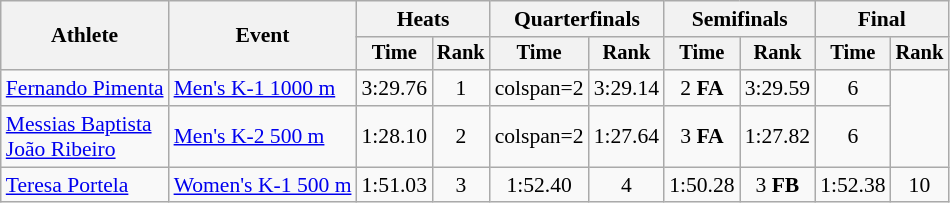<table class=wikitable style="font-size:90%">
<tr>
<th rowspan="2">Athlete</th>
<th rowspan="2">Event</th>
<th colspan=2>Heats</th>
<th colspan=2>Quarterfinals</th>
<th colspan=2>Semifinals</th>
<th colspan=2>Final</th>
</tr>
<tr style="font-size:95%">
<th>Time</th>
<th>Rank</th>
<th>Time</th>
<th>Rank</th>
<th>Time</th>
<th>Rank</th>
<th>Time</th>
<th>Rank</th>
</tr>
<tr align=center>
<td align=left><a href='#'>Fernando Pimenta</a></td>
<td align=left><a href='#'>Men's K-1 1000 m</a></td>
<td>3:29.76</td>
<td>1</td>
<td>colspan=2 </td>
<td>3:29.14</td>
<td>2 <strong>FA</strong></td>
<td>3:29.59</td>
<td>6</td>
</tr>
<tr align=center>
<td align=left><a href='#'>Messias Baptista</a><br><a href='#'>João Ribeiro</a></td>
<td align=left><a href='#'>Men's K-2 500 m</a></td>
<td>1:28.10</td>
<td>2</td>
<td>colspan=2 </td>
<td>1:27.64</td>
<td>3 <strong>FA</strong></td>
<td>1:27.82</td>
<td>6</td>
</tr>
<tr align=center>
<td align=left><a href='#'>Teresa Portela</a></td>
<td align=left><a href='#'>Women's K-1 500 m</a></td>
<td>1:51.03</td>
<td>3</td>
<td>1:52.40</td>
<td>4</td>
<td>1:50.28</td>
<td>3 <strong>FB</strong></td>
<td>1:52.38</td>
<td>10</td>
</tr>
</table>
